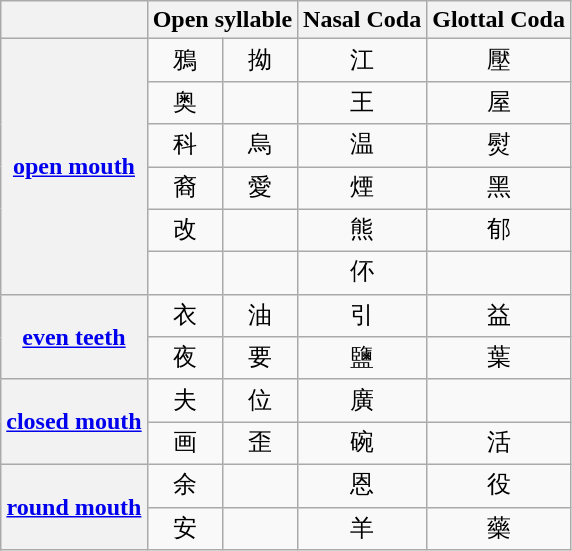<table class="wikitable" border="1" style="text-align:center">
<tr>
<th></th>
<th colspan="2">Open syllable</th>
<th>Nasal Coda </th>
<th>Glottal Coda </th>
</tr>
<tr>
<th rowspan="6"><a href='#'>open mouth</a></th>
<td> 鴉</td>
<td> 拗</td>
<td> 江</td>
<td> 壓</td>
</tr>
<tr>
<td> 奥</td>
<td></td>
<td> 王</td>
<td> 屋</td>
</tr>
<tr>
<td> 科</td>
<td> 烏</td>
<td> 温</td>
<td> 熨</td>
</tr>
<tr>
<td> 裔</td>
<td> 愛</td>
<td> 煙</td>
<td> 黑</td>
</tr>
<tr>
<td> 改</td>
<td></td>
<td> 熊</td>
<td> 郁</td>
</tr>
<tr>
<td></td>
<td></td>
<td> 伓</td>
<td></td>
</tr>
<tr>
<th rowspan="2"><a href='#'>even teeth</a></th>
<td> 衣</td>
<td> 油</td>
<td> 引</td>
<td> 益</td>
</tr>
<tr>
<td> 夜</td>
<td> 要</td>
<td> 鹽</td>
<td> 葉</td>
</tr>
<tr>
<th rowspan="2"><a href='#'>closed mouth</a></th>
<td> 夫</td>
<td> 位</td>
<td><em> </em> 廣</td>
<td></td>
</tr>
<tr>
<td> 画</td>
<td> 歪</td>
<td> 碗</td>
<td> 活</td>
</tr>
<tr>
<th rowspan="2"><a href='#'>round mouth</a></th>
<td> 余</td>
<td></td>
<td> 恩</td>
<td> 役</td>
</tr>
<tr>
<td> 安</td>
<td></td>
<td> 羊</td>
<td> 藥</td>
</tr>
</table>
